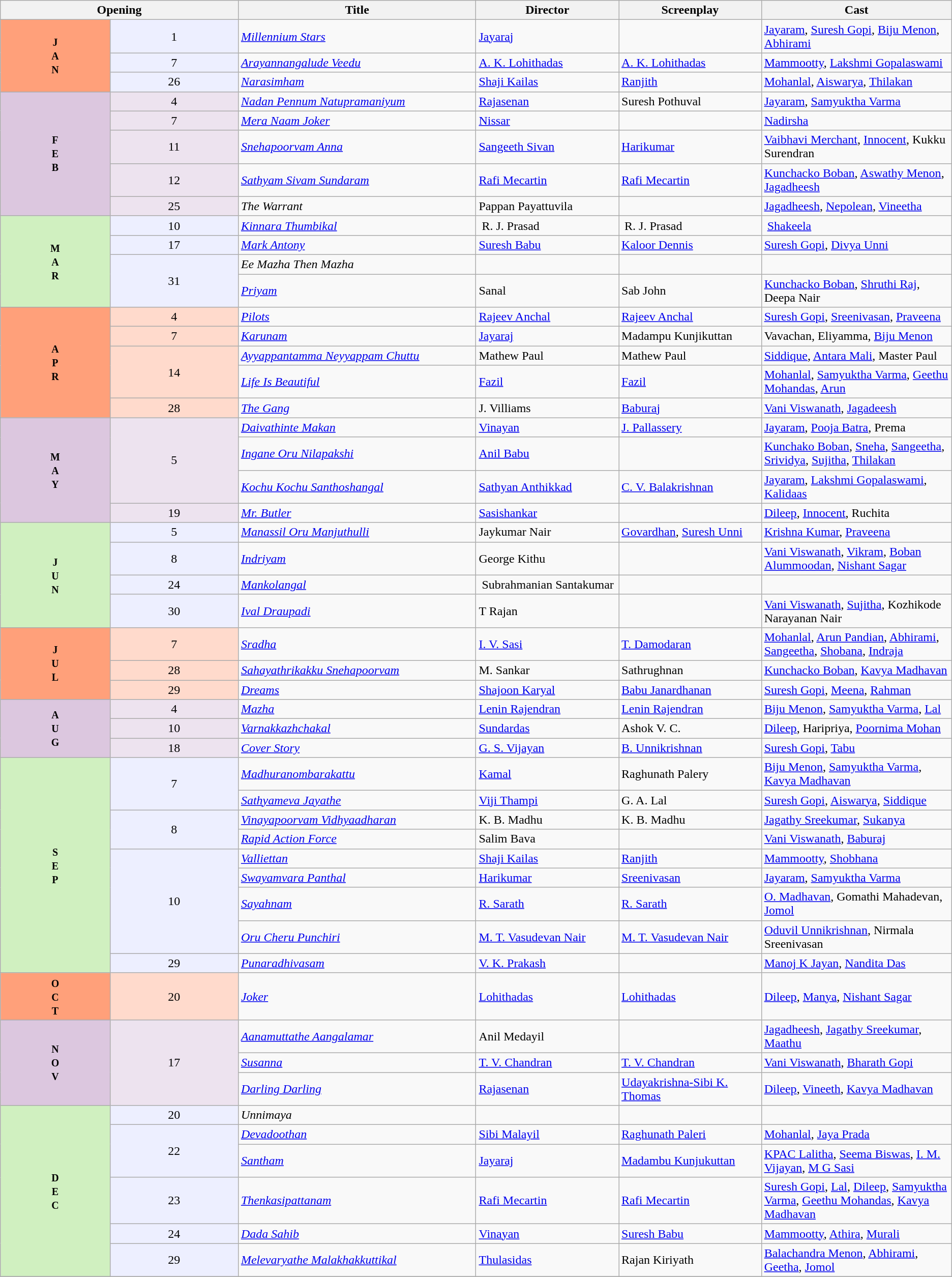<table class="sortable wikitable">
<tr>
<th style="width:25%;" colspan='2'>Opening</th>
<th style="width:25%;">Title</th>
<th style="width:15%;">Director</th>
<th style="width:15%;">Screenplay</th>
<th style="width:29%;">Cast</th>
</tr>
<tr>
<td rowspan="3" style="text-align:center; background:#ffa07a; textcolor:#000;"><small><strong>J<br>A<br>N</strong></small></td>
<td rowspan="1" style="text-align:center; background:#edefff; textcolor:#000;">1</td>
<td><em><a href='#'>Millennium Stars</a></em></td>
<td><a href='#'>Jayaraj</a></td>
<td> </td>
<td><a href='#'>Jayaram</a>, <a href='#'>Suresh Gopi</a>, <a href='#'>Biju Menon</a>, <a href='#'>Abhirami</a></td>
</tr>
<tr>
<td rowspan="1" style="text-align:center; background:#edefff; textcolor:#000;">7</td>
<td><em><a href='#'>Arayannangalude Veedu</a></em></td>
<td><a href='#'>A. K. Lohithadas</a></td>
<td><a href='#'>A. K. Lohithadas</a></td>
<td><a href='#'>Mammootty</a>, <a href='#'>Lakshmi Gopalaswami</a></td>
</tr>
<tr>
<td rowspan="1" style="text-align:center; background:#edefff; textcolor:#000;">26</td>
<td><em><a href='#'>Narasimham</a></em></td>
<td><a href='#'>Shaji Kailas</a></td>
<td><a href='#'>Ranjith</a></td>
<td><a href='#'>Mohanlal</a>, <a href='#'>Aiswarya</a>, <a href='#'>Thilakan</a></td>
</tr>
<tr>
<td rowspan="5" style="text-align:center; background:#dcc7df; textcolor:#000;"><small><strong>F<br>E<br>B</strong></small></td>
<td rowspan="1" style="text-align:center; background:#ede3ef; textcolor:#000;">4</td>
<td><em><a href='#'>Nadan Pennum Natupramaniyum</a></em></td>
<td><a href='#'>Rajasenan</a></td>
<td>Suresh Pothuval</td>
<td><a href='#'>Jayaram</a>, <a href='#'>Samyuktha Varma</a></td>
</tr>
<tr>
<td rowspan="1" style="text-align:center; background:#ede3ef; textcolor:#000;">7</td>
<td><em><a href='#'>Mera Naam Joker</a></em></td>
<td><a href='#'>Nissar</a></td>
<td> </td>
<td><a href='#'>Nadirsha</a></td>
</tr>
<tr>
<td rowspan="1" style="text-align:center; background:#ede3ef; textcolor:#000;">11</td>
<td><em><a href='#'>Snehapoorvam Anna</a></em></td>
<td><a href='#'>Sangeeth Sivan</a></td>
<td><a href='#'>Harikumar</a></td>
<td><a href='#'>Vaibhavi Merchant</a>, <a href='#'>Innocent</a>, Kukku Surendran</td>
</tr>
<tr>
<td rowspan="1" style="text-align:center; background:#ede3ef; textcolor:#000;">12</td>
<td><em><a href='#'>Sathyam Sivam Sundaram</a></em></td>
<td><a href='#'>Rafi Mecartin</a></td>
<td><a href='#'>Rafi Mecartin</a></td>
<td><a href='#'>Kunchacko Boban</a>, <a href='#'>Aswathy Menon</a>, <a href='#'>Jagadheesh</a></td>
</tr>
<tr>
<td rowspan="1" style="text-align:center; background:#ede3ef; textcolor:#000;">25</td>
<td><em>The Warrant</em></td>
<td>Pappan Payattuvila</td>
<td></td>
<td><a href='#'>Jagadheesh</a>, <a href='#'>Nepolean</a>, <a href='#'>Vineetha</a></td>
</tr>
<tr>
<td rowspan="4" style="text-align:center; background:#d0f0c0; textcolor:#000;"><small><strong>M<br>A<br>R</strong></small></td>
<td rowspan="1" style="text-align:center; background:#edefff; textcolor:#000;">10</td>
<td><em><a href='#'>Kinnara Thumbikal</a></em></td>
<td> R. J. Prasad</td>
<td> R. J. Prasad</td>
<td> <a href='#'>Shakeela</a></td>
</tr>
<tr>
<td rowspan="1" style="text-align:center; background:#edefff; textcolor:#000;">17</td>
<td><em><a href='#'>Mark Antony</a></em></td>
<td><a href='#'>Suresh Babu</a></td>
<td><a href='#'>Kaloor Dennis</a></td>
<td><a href='#'>Suresh Gopi</a>, <a href='#'>Divya Unni</a></td>
</tr>
<tr>
<td rowspan="2" style="text-align:center; background:#edefff; textcolor:#000;">31</td>
<td><em>Ee Mazha Then Mazha</em></td>
<td></td>
<td></td>
<td></td>
</tr>
<tr>
<td><em><a href='#'>Priyam</a></em></td>
<td>Sanal</td>
<td>Sab John</td>
<td><a href='#'>Kunchacko Boban</a>, <a href='#'>Shruthi Raj</a>, Deepa Nair</td>
</tr>
<tr>
<td rowspan="5" style="text-align:center; background:#ffa07a; textcolor:#000;"><small><strong>A<br>P<br>R</strong></small></td>
<td rowspan="1" style="text-align:center; background:#ffdacc; textcolor:#000;">4</td>
<td><em><a href='#'>Pilots</a></em></td>
<td><a href='#'>Rajeev Anchal</a></td>
<td><a href='#'>Rajeev Anchal</a></td>
<td><a href='#'>Suresh Gopi</a>, <a href='#'>Sreenivasan</a>, <a href='#'>Praveena</a></td>
</tr>
<tr>
<td rowspan="1" style="text-align:center; background:#ffdacc; textcolor:#000;">7</td>
<td><em><a href='#'>Karunam</a></em></td>
<td><a href='#'>Jayaraj</a></td>
<td>Madampu Kunjikuttan</td>
<td>Vavachan, Eliyamma, <a href='#'>Biju Menon</a></td>
</tr>
<tr>
<td rowspan="2" style="text-align:center; background:#ffdacc; textcolor:#000;">14</td>
<td><em><a href='#'>Ayyappantamma Neyyappam Chuttu</a></em></td>
<td>Mathew Paul</td>
<td>Mathew Paul</td>
<td><a href='#'>Siddique</a>, <a href='#'>Antara Mali</a>, Master Paul</td>
</tr>
<tr>
<td><em><a href='#'>Life Is Beautiful</a></em></td>
<td><a href='#'>Fazil</a></td>
<td><a href='#'>Fazil</a></td>
<td><a href='#'>Mohanlal</a>, <a href='#'>Samyuktha Varma</a>, <a href='#'>Geethu Mohandas</a>, <a href='#'>Arun</a></td>
</tr>
<tr>
<td rowspan="1" style="text-align:center; background:#ffdacc; textcolor:#000;">28</td>
<td><em><a href='#'>The Gang</a></em></td>
<td>J. Villiams</td>
<td><a href='#'>Baburaj</a></td>
<td><a href='#'>Vani Viswanath</a>, <a href='#'>Jagadeesh</a></td>
</tr>
<tr>
<td rowspan="4" style="text-align:center; background:#dcc7df; textcolor:#000;"><small><strong>M<br>A<br>Y</strong></small></td>
<td rowspan="3" style="text-align:center; background:#ede3ef; textcolor:#000;">5</td>
<td><em><a href='#'>Daivathinte Makan</a></em></td>
<td><a href='#'>Vinayan</a></td>
<td><a href='#'>J. Pallassery</a></td>
<td><a href='#'>Jayaram</a>, <a href='#'>Pooja Batra</a>, Prema</td>
</tr>
<tr>
<td><em><a href='#'>Ingane Oru Nilapakshi</a></em></td>
<td><a href='#'>Anil Babu</a></td>
<td></td>
<td><a href='#'>Kunchako Boban</a>, <a href='#'>Sneha</a>, <a href='#'>Sangeetha</a>, <a href='#'>Srividya</a>, <a href='#'>Sujitha</a>, <a href='#'>Thilakan</a></td>
</tr>
<tr>
<td><em><a href='#'>Kochu Kochu Santhoshangal</a></em></td>
<td><a href='#'>Sathyan Anthikkad</a></td>
<td><a href='#'>C. V. Balakrishnan</a></td>
<td><a href='#'>Jayaram</a>, <a href='#'>Lakshmi Gopalaswami</a>, <a href='#'>Kalidaas</a></td>
</tr>
<tr>
<td rowspan="1" style="text-align:center; background:#ede3ef; textcolor:#000;">19</td>
<td><em><a href='#'>Mr. Butler</a></em></td>
<td><a href='#'>Sasishankar</a></td>
<td> </td>
<td><a href='#'>Dileep</a>, <a href='#'>Innocent</a>, Ruchita</td>
</tr>
<tr>
<td rowspan="4" style="text-align:center; background:#d0f0c0; textcolor:#000;"><small><strong>J<br>U<br>N</strong></small></td>
<td rowspan="1" style="text-align:center; background:#edefff; textcolor:#000;">5</td>
<td><em><a href='#'>Manassil Oru Manjuthulli</a></em></td>
<td>Jaykumar Nair</td>
<td><a href='#'>Govardhan</a>, <a href='#'>Suresh Unni</a></td>
<td><a href='#'>Krishna Kumar</a>, <a href='#'>Praveena</a></td>
</tr>
<tr>
<td rowspan="1" style="text-align:center; background:#edefff; textcolor:#000;">8</td>
<td><em><a href='#'>Indriyam</a></em></td>
<td>George Kithu</td>
<td></td>
<td><a href='#'>Vani Viswanath</a>, <a href='#'>Vikram</a>, <a href='#'>Boban Alummoodan</a>, <a href='#'>Nishant Sagar</a></td>
</tr>
<tr>
<td rowspan="1" style="text-align:center; background:#edefff; textcolor:#000;">24</td>
<td><em><a href='#'>Mankolangal</a></em></td>
<td> Subrahmanian Santakumar</td>
<td></td>
<td></td>
</tr>
<tr>
<td rowspan="1" style="text-align:center; background:#edefff; textcolor:#000;">30</td>
<td><em><a href='#'>Ival Draupadi</a></em></td>
<td>T Rajan</td>
<td></td>
<td><a href='#'>Vani Viswanath</a>, <a href='#'>Sujitha</a>, Kozhikode Narayanan Nair</td>
</tr>
<tr>
<td rowspan="3" style="text-align:center; background:#ffa07a; textcolor:#000;"><small><strong>J<br>U<br>L</strong></small></td>
<td rowspan="1" style="text-align:center; background:#ffdacc; textcolor:#000;">7</td>
<td><em><a href='#'>Sradha</a></em></td>
<td><a href='#'>I. V. Sasi</a></td>
<td><a href='#'>T. Damodaran</a></td>
<td><a href='#'>Mohanlal</a>, <a href='#'>Arun Pandian</a>, <a href='#'>Abhirami</a>, <a href='#'>Sangeetha</a>, <a href='#'>Shobana</a>, <a href='#'>Indraja</a></td>
</tr>
<tr>
<td rowspan="1" style="text-align:center; background:#ffdacc; textcolor:#000;">28</td>
<td><em><a href='#'>Sahayathrikakku Snehapoorvam</a></em></td>
<td>M. Sankar</td>
<td>Sathrughnan</td>
<td><a href='#'>Kunchacko Boban</a>, <a href='#'>Kavya Madhavan</a></td>
</tr>
<tr>
<td rowspan="1" style="text-align:center; background:#ffdacc; textcolor:#000;">29</td>
<td><em><a href='#'>Dreams</a></em></td>
<td><a href='#'>Shajoon Karyal</a></td>
<td><a href='#'>Babu Janardhanan</a></td>
<td><a href='#'>Suresh Gopi</a>, <a href='#'>Meena</a>, <a href='#'>Rahman</a></td>
</tr>
<tr>
<td rowspan="3" style="text-align:center; background:#dcc7df; textcolor:#000;"><small><strong>A<br>U<br>G</strong></small></td>
<td rowspan="1" style="text-align:center; background:#ede3ef; textcolor:#000;">4</td>
<td><em><a href='#'>Mazha</a></em></td>
<td><a href='#'>Lenin Rajendran</a></td>
<td><a href='#'>Lenin Rajendran</a></td>
<td><a href='#'>Biju Menon</a>, <a href='#'>Samyuktha Varma</a>, <a href='#'>Lal</a></td>
</tr>
<tr>
<td rowspan="1" style="text-align:center; background:#ede3ef; textcolor:#000;">10</td>
<td><em><a href='#'>Varnakkazhchakal</a></em></td>
<td><a href='#'>Sundardas</a></td>
<td>Ashok V. C.</td>
<td><a href='#'>Dileep</a>, Haripriya, <a href='#'>Poornima Mohan</a></td>
</tr>
<tr>
<td rowspan="1" style="text-align:center; background:#ede3ef; textcolor:#000;">18</td>
<td><em><a href='#'>Cover Story</a></em></td>
<td><a href='#'>G. S. Vijayan</a></td>
<td><a href='#'>B. Unnikrishnan</a></td>
<td><a href='#'>Suresh Gopi</a>, <a href='#'>Tabu</a></td>
</tr>
<tr>
<td rowspan="9" style="text-align:center; background:#d0f0c0; textcolor:#000;"><small><strong>S<br>E<br>P</strong></small></td>
<td rowspan="2" style="text-align:center; background:#edefff; textcolor:#000;">7</td>
<td><em><a href='#'>Madhuranombarakattu</a></em></td>
<td><a href='#'>Kamal</a></td>
<td>Raghunath Palery</td>
<td><a href='#'>Biju Menon</a>, <a href='#'>Samyuktha Varma</a>, <a href='#'>Kavya Madhavan</a></td>
</tr>
<tr>
<td><em><a href='#'>Sathyameva Jayathe</a></em></td>
<td><a href='#'>Viji Thampi</a></td>
<td>G. A. Lal</td>
<td><a href='#'>Suresh Gopi</a>, <a href='#'>Aiswarya</a>, <a href='#'>Siddique</a></td>
</tr>
<tr>
<td rowspan="2" style="text-align:center; background:#edefff; textcolor:#000;">8</td>
<td><em><a href='#'>Vinayapoorvam Vidhyaadharan</a></em></td>
<td>K. B. Madhu</td>
<td>K. B. Madhu</td>
<td><a href='#'>Jagathy Sreekumar</a>, <a href='#'>Sukanya</a></td>
</tr>
<tr>
<td><a href='#'><em>Rapid Action Force</em></a></td>
<td>Salim Bava</td>
<td></td>
<td><a href='#'>Vani Viswanath</a>, <a href='#'>Baburaj</a></td>
</tr>
<tr>
<td rowspan="4" style="text-align:center; background:#edefff; textcolor:#000;">10</td>
<td><em><a href='#'>Valliettan</a></em></td>
<td><a href='#'>Shaji Kailas</a></td>
<td><a href='#'>Ranjith</a></td>
<td><a href='#'>Mammootty</a>, <a href='#'>Shobhana</a></td>
</tr>
<tr>
<td><em><a href='#'>Swayamvara Panthal</a></em></td>
<td><a href='#'>Harikumar</a></td>
<td><a href='#'>Sreenivasan</a></td>
<td><a href='#'>Jayaram</a>, <a href='#'>Samyuktha Varma</a></td>
</tr>
<tr>
<td><em><a href='#'>Sayahnam</a></em></td>
<td><a href='#'>R. Sarath</a></td>
<td><a href='#'>R. Sarath</a></td>
<td><a href='#'>O. Madhavan</a>, Gomathi Mahadevan, <a href='#'>Jomol</a></td>
</tr>
<tr>
<td><em><a href='#'>Oru Cheru Punchiri</a></em></td>
<td><a href='#'>M. T. Vasudevan Nair</a></td>
<td><a href='#'>M. T. Vasudevan Nair</a></td>
<td><a href='#'>Oduvil Unnikrishnan</a>, Nirmala Sreenivasan</td>
</tr>
<tr>
<td rowspan="1" style="text-align:center; background:#edefff; textcolor:#000;">29</td>
<td><em><a href='#'>Punaradhivasam</a></em></td>
<td><a href='#'>V. K. Prakash</a></td>
<td></td>
<td><a href='#'>Manoj K Jayan</a>, <a href='#'>Nandita Das</a></td>
</tr>
<tr>
<td rowspan="q" style="text-align:center; background:#ffa07a; textcolor:#000;"><small><strong>O<br>C<br>T</strong></small></td>
<td rowspan="1" style="text-align:center; background:#ffdacc; textcolor:#000;">20</td>
<td><em><a href='#'>Joker</a></em></td>
<td><a href='#'>Lohithadas</a></td>
<td><a href='#'>Lohithadas</a></td>
<td><a href='#'>Dileep</a>, <a href='#'>Manya</a>, <a href='#'>Nishant Sagar</a></td>
</tr>
<tr>
<td rowspan="3" style="text-align:center; background:#dcc7df; textcolor:#000;"><small><strong>N<br>O<br>V</strong></small></td>
<td rowspan="3" style="text-align:center; background:#ede3ef; textcolor:#000;">17</td>
<td><em><a href='#'>Aanamuttathe Aangalamar</a></em></td>
<td>Anil Medayil</td>
<td></td>
<td><a href='#'>Jagadheesh</a>, <a href='#'>Jagathy Sreekumar</a>, <a href='#'>Maathu</a></td>
</tr>
<tr>
<td><em><a href='#'>Susanna</a></em></td>
<td><a href='#'>T. V. Chandran</a></td>
<td><a href='#'>T. V. Chandran</a></td>
<td><a href='#'>Vani Viswanath</a>, <a href='#'>Bharath Gopi</a></td>
</tr>
<tr>
<td><em><a href='#'>Darling Darling</a></em></td>
<td><a href='#'>Rajasenan</a></td>
<td><a href='#'>Udayakrishna-Sibi K. Thomas</a></td>
<td><a href='#'>Dileep</a>, <a href='#'>Vineeth</a>, <a href='#'>Kavya Madhavan</a></td>
</tr>
<tr>
<td rowspan="6" style="text-align:center; background:#d0f0c0; textcolor:#000;"><small><strong>D<br>E<br>C</strong></small></td>
<td rowspan="1" style="text-align:center; background:#edefff; textcolor:#000;">20</td>
<td><em>Unnimaya</em></td>
<td></td>
<td></td>
<td></td>
</tr>
<tr>
<td rowspan="2" style="text-align:center; background:#edefff; textcolor:#000;">22</td>
<td><em><a href='#'>Devadoothan</a></em></td>
<td><a href='#'>Sibi Malayil</a></td>
<td><a href='#'>Raghunath Paleri</a></td>
<td><a href='#'>Mohanlal</a>, <a href='#'>Jaya Prada</a></td>
</tr>
<tr>
<td><em><a href='#'>Santham</a></em></td>
<td><a href='#'>Jayaraj</a></td>
<td><a href='#'>Madambu Kunjukuttan</a></td>
<td><a href='#'>KPAC Lalitha</a>, <a href='#'>Seema Biswas</a>, <a href='#'>I. M. Vijayan</a>, <a href='#'>M G Sasi</a></td>
</tr>
<tr>
<td rowspan="1" style="text-align:center; background:#edefff; textcolor:#000;">23</td>
<td><em><a href='#'>Thenkasipattanam</a></em></td>
<td><a href='#'>Rafi Mecartin</a></td>
<td><a href='#'>Rafi Mecartin</a></td>
<td><a href='#'>Suresh Gopi</a>, <a href='#'>Lal</a>, <a href='#'>Dileep</a>, <a href='#'>Samyuktha Varma</a>, <a href='#'>Geethu Mohandas</a>, <a href='#'>Kavya Madhavan</a></td>
</tr>
<tr>
<td rowspan="1" style="text-align:center; background:#edefff; textcolor:#000;">24</td>
<td><em><a href='#'>Dada Sahib</a></em></td>
<td><a href='#'>Vinayan</a></td>
<td><a href='#'>Suresh Babu</a></td>
<td><a href='#'>Mammootty</a>, <a href='#'>Athira</a>, <a href='#'>Murali</a></td>
</tr>
<tr>
<td rowspan="1" style="text-align:center; background:#edefff; textcolor:#000;">29</td>
<td><em><a href='#'>Melevaryathe Malakhakkuttikal</a></em></td>
<td><a href='#'>Thulasidas</a></td>
<td>Rajan Kiriyath</td>
<td><a href='#'>Balachandra Menon</a>, <a href='#'>Abhirami</a>, <a href='#'>Geetha</a>, <a href='#'>Jomol</a></td>
</tr>
<tr valign="top">
</tr>
</table>
